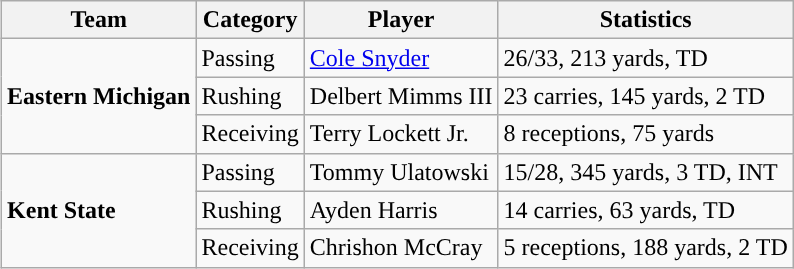<table class="wikitable" style="float: right;">
<tr>
<th>Team</th>
<th>Category</th>
<th>Player</th>
<th>Statistics</th>
</tr>
<tr>
<td rowspan=3><strong>Eastern Michigan</strong></td>
<td>Passing</td>
<td><a href='#'>Cole Snyder</a></td>
<td>26/33, 213 yards, TD</td>
</tr>
<tr>
<td>Rushing</td>
<td>Delbert Mimms III</td>
<td>23 carries, 145 yards, 2 TD</td>
</tr>
<tr>
<td>Receiving</td>
<td>Terry Lockett Jr.</td>
<td>8 receptions, 75 yards</td>
</tr>
<tr>
<td rowspan=3><strong>Kent State</strong></td>
<td>Passing</td>
<td>Tommy Ulatowski</td>
<td>15/28, 345 yards, 3 TD, INT</td>
</tr>
<tr>
<td>Rushing</td>
<td>Ayden Harris</td>
<td>14 carries, 63 yards, TD</td>
</tr>
<tr>
<td>Receiving</td>
<td>Chrishon McCray</td>
<td>5 receptions, 188 yards, 2 TD</td>
</tr>
</table>
